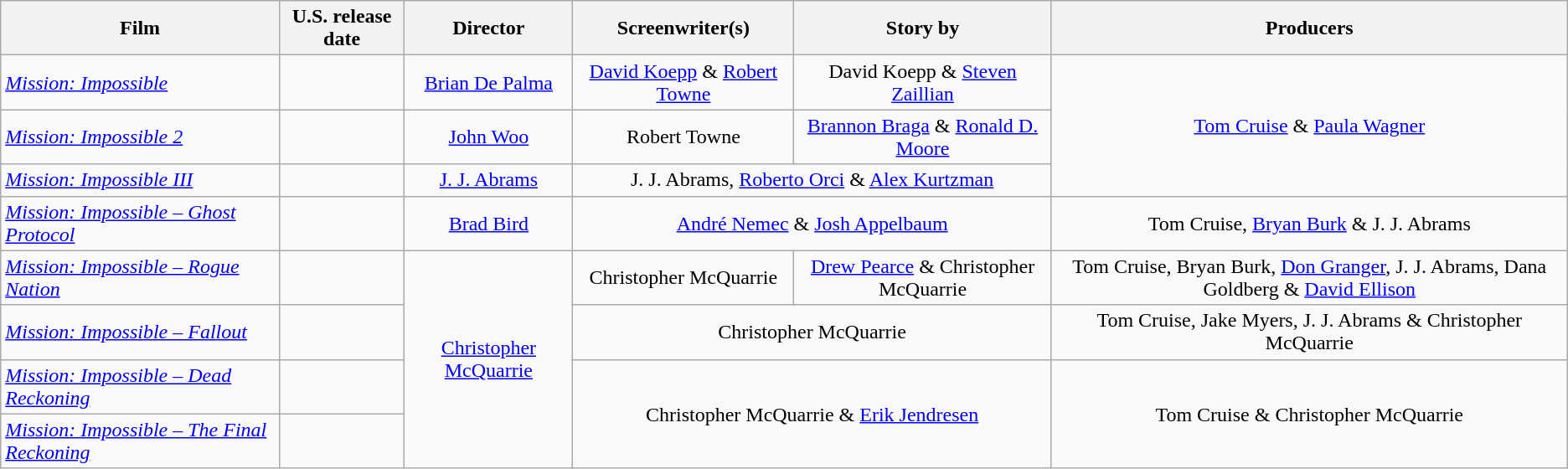<table class="wikitable plainrowheaders" style="text-align:center;">
<tr>
<th>Film</th>
<th>U.S. release date</th>
<th>Director</th>
<th>Screenwriter(s)</th>
<th>Story by</th>
<th>Producers</th>
</tr>
<tr>
<td style="text-align:left"><em><a href='#'>Mission: Impossible</a></em></td>
<td style="text-align:left"></td>
<td><a href='#'>Brian De Palma</a></td>
<td><a href='#'>David Koepp</a> & <a href='#'>Robert Towne</a></td>
<td>David Koepp & <a href='#'>Steven Zaillian</a></td>
<td rowspan="3"><a href='#'>Tom Cruise</a> & <a href='#'>Paula Wagner</a></td>
</tr>
<tr>
<td style="text-align:left"><em><a href='#'>Mission: Impossible 2</a></em></td>
<td style="text-align:left"></td>
<td><a href='#'>John Woo</a></td>
<td>Robert Towne</td>
<td><a href='#'>Brannon Braga</a> & <a href='#'>Ronald D. Moore</a></td>
</tr>
<tr>
<td style="text-align:left"><em><a href='#'>Mission: Impossible III</a></em></td>
<td style="text-align:left"></td>
<td><a href='#'>J. J. Abrams</a></td>
<td colspan="2">J. J. Abrams, <a href='#'>Roberto Orci</a> & <a href='#'>Alex Kurtzman</a></td>
</tr>
<tr>
<td style="text-align:left"><em><a href='#'>Mission: Impossible – Ghost Protocol</a></em></td>
<td style="text-align:left"></td>
<td><a href='#'>Brad Bird</a></td>
<td colspan="2"><a href='#'>André Nemec</a> & <a href='#'>Josh Appelbaum</a></td>
<td>Tom Cruise, <a href='#'>Bryan Burk</a> & J. J. Abrams</td>
</tr>
<tr>
<td style="text-align:left"><em><a href='#'>Mission: Impossible – Rogue Nation</a></em></td>
<td style="text-align:left"></td>
<td rowspan="4"><a href='#'>Christopher McQuarrie</a></td>
<td>Christopher McQuarrie</td>
<td><a href='#'>Drew Pearce</a> & Christopher McQuarrie</td>
<td>Tom Cruise, Bryan Burk, <a href='#'>Don Granger</a>, J. J. Abrams, Dana Goldberg & <a href='#'>David Ellison</a></td>
</tr>
<tr>
<td style="text-align:left"><em><a href='#'>Mission: Impossible – Fallout</a></em></td>
<td style="text-align:left"></td>
<td colspan="2">Christopher McQuarrie</td>
<td>Tom Cruise, Jake Myers, J. J. Abrams & Christopher McQuarrie</td>
</tr>
<tr>
<td style="text-align:left"><em><a href='#'>Mission: Impossible – Dead Reckoning</a></em></td>
<td style="text-align:left"></td>
<td colspan="2" rowspan="2">Christopher McQuarrie & <a href='#'>Erik Jendresen</a></td>
<td rowspan="2">Tom Cruise & Christopher McQuarrie</td>
</tr>
<tr>
<td style="text-align:left"><em><a href='#'>Mission: Impossible – The Final Reckoning</a></em></td>
<td style="text-align:left"></td>
</tr>
</table>
